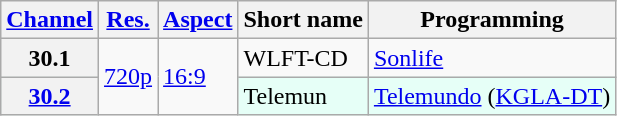<table class="wikitable">
<tr>
<th scope="col"><a href='#'>Channel</a></th>
<th scope="col"><a href='#'>Res.</a></th>
<th scope="col"><a href='#'>Aspect</a></th>
<th scope="col">Short name</th>
<th scope="col">Programming</th>
</tr>
<tr>
<th scope="row">30.1</th>
<td rowspan=2><a href='#'>720p</a></td>
<td rowspan=2><a href='#'>16:9</a></td>
<td>WLFT-CD</td>
<td><a href='#'>Sonlife</a></td>
</tr>
<tr style="background-color: #E6FFF7;">
<th scope="row"><a href='#'>30.2</a></th>
<td>Telemun</td>
<td><a href='#'>Telemundo</a> (<a href='#'>KGLA-DT</a>)</td>
</tr>
</table>
